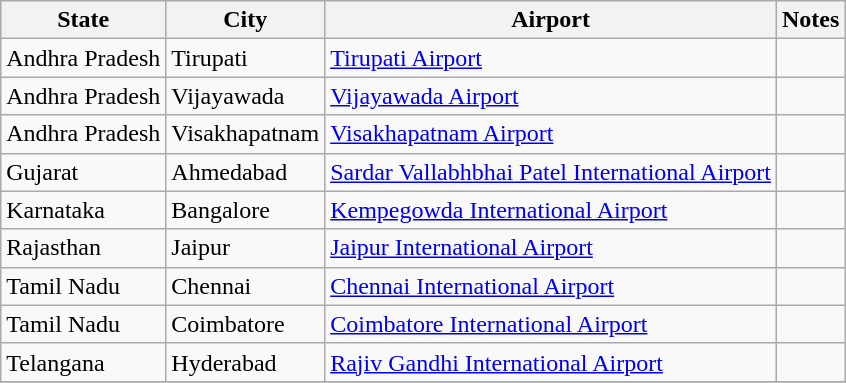<table class="wikitable sortable">
<tr>
<th>State</th>
<th>City</th>
<th>Airport</th>
<th>Notes</th>
</tr>
<tr>
<td>Andhra Pradesh</td>
<td>Tirupati</td>
<td><a href='#'>Tirupati Airport</a></td>
<td></td>
</tr>
<tr>
<td>Andhra Pradesh</td>
<td>Vijayawada</td>
<td><a href='#'>Vijayawada Airport</a></td>
<td></td>
</tr>
<tr>
<td>Andhra Pradesh</td>
<td>Visakhapatnam</td>
<td><a href='#'>Visakhapatnam Airport</a></td>
<td></td>
</tr>
<tr>
<td>Gujarat</td>
<td>Ahmedabad</td>
<td><a href='#'>Sardar Vallabhbhai Patel International Airport</a></td>
<td></td>
</tr>
<tr>
<td>Karnataka</td>
<td>Bangalore</td>
<td><a href='#'>Kempegowda International Airport</a></td>
<td></td>
</tr>
<tr>
<td>Rajasthan</td>
<td>Jaipur</td>
<td><a href='#'>Jaipur International Airport</a></td>
<td></td>
</tr>
<tr>
<td>Tamil Nadu</td>
<td>Chennai</td>
<td><a href='#'>Chennai International Airport</a></td>
<td></td>
</tr>
<tr>
<td>Tamil Nadu</td>
<td>Coimbatore</td>
<td><a href='#'>Coimbatore International Airport</a></td>
<td></td>
</tr>
<tr>
<td>Telangana</td>
<td>Hyderabad</td>
<td><a href='#'>Rajiv Gandhi International Airport</a></td>
<td></td>
</tr>
<tr>
</tr>
</table>
